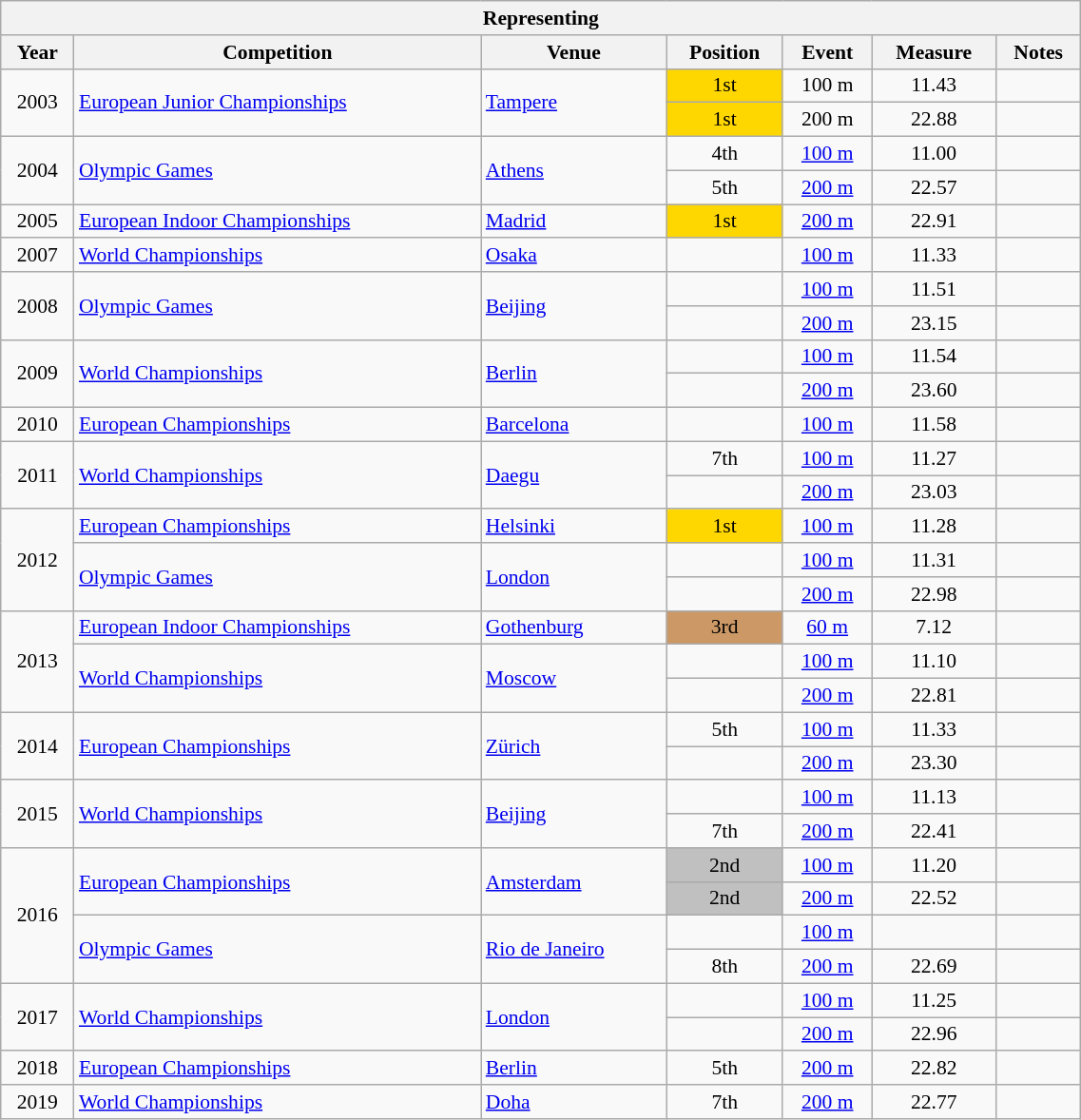<table class="wikitable" width=60% style="font-size:90%; text-align:center;">
<tr>
<th colspan="7">Representing </th>
</tr>
<tr>
<th>Year</th>
<th>Competition</th>
<th>Venue</th>
<th>Position</th>
<th>Event</th>
<th>Measure</th>
<th>Notes</th>
</tr>
<tr>
<td rowspan=2>2003</td>
<td rowspan=2 align=left><a href='#'>European Junior Championships</a></td>
<td rowspan=2 align=left> <a href='#'>Tampere</a></td>
<td bgcolor=gold>1st</td>
<td>100 m</td>
<td>11.43</td>
<td></td>
</tr>
<tr>
<td bgcolor=gold>1st</td>
<td>200 m</td>
<td>22.88</td>
<td></td>
</tr>
<tr>
<td rowspan=2>2004</td>
<td rowspan=2 align=left><a href='#'>Olympic Games</a></td>
<td rowspan=2 align=left> <a href='#'>Athens</a></td>
<td>4th</td>
<td><a href='#'>100 m</a></td>
<td>11.00</td>
<td></td>
</tr>
<tr>
<td>5th</td>
<td><a href='#'>200 m</a></td>
<td>22.57</td>
<td></td>
</tr>
<tr>
<td>2005</td>
<td align=left><a href='#'>European Indoor Championships</a></td>
<td align=left> <a href='#'>Madrid</a></td>
<td bgcolor=gold>1st</td>
<td><a href='#'>200 m</a></td>
<td>22.91</td>
<td></td>
</tr>
<tr>
<td>2007</td>
<td align=left><a href='#'>World Championships</a></td>
<td align=left> <a href='#'>Osaka</a></td>
<td></td>
<td><a href='#'>100 m</a></td>
<td>11.33</td>
<td></td>
</tr>
<tr>
<td rowspan=2>2008</td>
<td rowspan=2 align=left><a href='#'>Olympic Games</a></td>
<td rowspan=2 align=left> <a href='#'>Beijing</a></td>
<td></td>
<td><a href='#'>100 m</a></td>
<td>11.51</td>
<td></td>
</tr>
<tr>
<td></td>
<td><a href='#'>200 m</a></td>
<td>23.15</td>
<td></td>
</tr>
<tr>
<td rowspan=2>2009</td>
<td align=left rowspan=2><a href='#'>World Championships</a></td>
<td align=left rowspan=2> <a href='#'>Berlin</a></td>
<td></td>
<td><a href='#'>100 m</a></td>
<td>11.54</td>
<td></td>
</tr>
<tr>
<td></td>
<td><a href='#'>200 m</a></td>
<td>23.60</td>
<td></td>
</tr>
<tr>
<td>2010</td>
<td align=left><a href='#'>European Championships</a></td>
<td align=left> <a href='#'>Barcelona</a></td>
<td></td>
<td><a href='#'>100 m</a></td>
<td>11.58</td>
<td></td>
</tr>
<tr>
<td rowspan=2>2011</td>
<td align=left rowspan=2><a href='#'>World Championships</a></td>
<td align=left rowspan=2> <a href='#'>Daegu</a></td>
<td>7th</td>
<td><a href='#'>100 m</a></td>
<td>11.27</td>
<td></td>
</tr>
<tr>
<td></td>
<td><a href='#'>200 m</a></td>
<td>23.03</td>
<td></td>
</tr>
<tr>
<td rowspan=3>2012</td>
<td align=left><a href='#'>European Championships</a></td>
<td align=left> <a href='#'>Helsinki</a></td>
<td bgcolor=gold>1st</td>
<td><a href='#'>100 m</a></td>
<td>11.28</td>
<td></td>
</tr>
<tr>
<td rowspan=2 align=left><a href='#'>Olympic Games</a></td>
<td rowspan=2 align=left> <a href='#'>London</a></td>
<td></td>
<td><a href='#'>100 m</a></td>
<td>11.31</td>
<td></td>
</tr>
<tr>
<td></td>
<td><a href='#'>200 m</a></td>
<td>22.98</td>
<td></td>
</tr>
<tr>
<td rowspan="3">2013</td>
<td align=left><a href='#'>European Indoor Championships</a></td>
<td align=left> <a href='#'>Gothenburg</a></td>
<td bgcolor=cc9966>3rd</td>
<td><a href='#'>60 m</a></td>
<td>7.12</td>
<td></td>
</tr>
<tr>
<td rowspan="2" align="left"><a href='#'>World Championships</a></td>
<td rowspan="2" align="left"> <a href='#'>Moscow</a></td>
<td></td>
<td><a href='#'>100 m</a></td>
<td>11.10</td>
<td></td>
</tr>
<tr>
<td></td>
<td><a href='#'>200 m</a></td>
<td>22.81</td>
<td></td>
</tr>
<tr>
<td rowspan=2>2014</td>
<td rowspan=2 align=left><a href='#'>European Championships</a></td>
<td rowspan=2 align=left> <a href='#'>Zürich</a></td>
<td>5th</td>
<td><a href='#'>100 m</a></td>
<td>11.33</td>
<td></td>
</tr>
<tr>
<td></td>
<td><a href='#'>200 m</a></td>
<td>23.30</td>
<td></td>
</tr>
<tr>
<td rowspan=2>2015</td>
<td align=left rowspan=2><a href='#'>World Championships</a></td>
<td align=left rowspan=2> <a href='#'>Beijing</a></td>
<td></td>
<td><a href='#'>100 m</a></td>
<td>11.13</td>
<td></td>
</tr>
<tr>
<td>7th</td>
<td><a href='#'>200 m</a></td>
<td>22.41</td>
<td></td>
</tr>
<tr>
<td rowspan=4>2016</td>
<td rowspan=2 align=left><a href='#'>European Championships</a></td>
<td rowspan=2 align=left> <a href='#'>Amsterdam</a></td>
<td bgcolor=silver>2nd</td>
<td><a href='#'>100 m</a></td>
<td>11.20</td>
<td></td>
</tr>
<tr>
<td bgcolor=silver>2nd</td>
<td><a href='#'>200 m</a></td>
<td>22.52</td>
<td></td>
</tr>
<tr>
<td rowspan=2 align=left><a href='#'>Olympic Games</a></td>
<td rowspan=2 align=left> <a href='#'>Rio de Janeiro</a></td>
<td></td>
<td><a href='#'>100 m</a></td>
<td></td>
<td></td>
</tr>
<tr>
<td>8th</td>
<td><a href='#'>200 m</a></td>
<td>22.69</td>
<td></td>
</tr>
<tr>
<td rowspan=2>2017</td>
<td align=left rowspan=2><a href='#'>World Championships</a></td>
<td align=left rowspan=2> <a href='#'>London</a></td>
<td></td>
<td><a href='#'>100 m</a></td>
<td>11.25</td>
<td></td>
</tr>
<tr>
<td></td>
<td><a href='#'>200 m</a></td>
<td>22.96</td>
<td></td>
</tr>
<tr>
<td>2018</td>
<td align=left><a href='#'>European Championships</a></td>
<td align=left> <a href='#'>Berlin</a></td>
<td>5th</td>
<td><a href='#'>200 m</a></td>
<td>22.82</td>
<td></td>
</tr>
<tr>
<td>2019</td>
<td align=left><a href='#'>World Championships</a></td>
<td align=left> <a href='#'>Doha</a></td>
<td>7th</td>
<td><a href='#'>200 m</a></td>
<td>22.77</td>
<td></td>
</tr>
</table>
